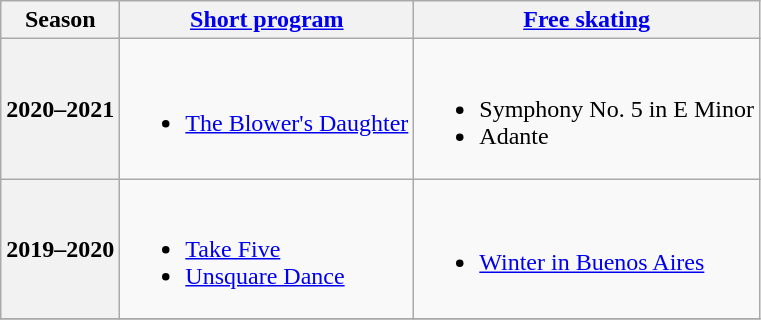<table class="wikitable">
<tr>
<th>Season</th>
<th><a href='#'>Short program</a></th>
<th><a href='#'>Free skating</a></th>
</tr>
<tr>
<th>2020–2021<br></th>
<td><br><ul><li><a href='#'>The Blower's Daughter</a><br></li></ul></td>
<td><br><ul><li>Symphony No. 5 in E Minor <br> </li><li>Adante <br> </li></ul></td>
</tr>
<tr>
<th>2019–2020<br> </th>
<td><br><ul><li><a href='#'>Take Five</a><br></li><li><a href='#'>Unsquare Dance</a><br></li></ul></td>
<td><br><ul><li><a href='#'>Winter in Buenos Aires</a><br></li></ul></td>
</tr>
<tr>
</tr>
</table>
